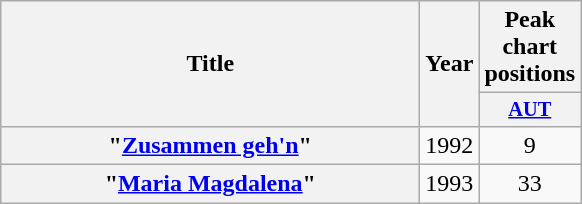<table class="wikitable plainrowheaders" style="text-align:center;">
<tr>
<th scope="col" rowspan="2" style="width:17em;">Title</th>
<th scope="col" rowspan="2" style="width:1em;">Year</th>
<th scope="col" colspan="1">Peak chart positions</th>
</tr>
<tr>
<th scope="col" style="width:3em;font-size:85%;"><a href='#'>AUT</a><br></th>
</tr>
<tr>
<th scope="row">"<a href='#'>Zusammen geh'n</a>"</th>
<td>1992</td>
<td>9</td>
</tr>
<tr>
<th scope="row">"<a href='#'>Maria Magdalena</a>"</th>
<td>1993</td>
<td>33</td>
</tr>
</table>
